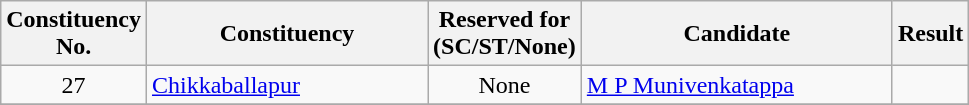<table class= "wikitable sortable">
<tr>
<th align="center">Constituency <br> No.</th>
<th style="width:180px;">Constituency</th>
<th align="center">Reserved for<br>(SC/ST/None)</th>
<th style="width:200px;">Candidate</th>
<th align="center">Result</th>
</tr>
<tr>
<td style="text-align:center;">27</td>
<td><a href='#'>Chikkaballapur</a></td>
<td style="text-align:center;">None</td>
<td><a href='#'>M P Munivenkatappa</a></td>
<td></td>
</tr>
<tr>
</tr>
</table>
